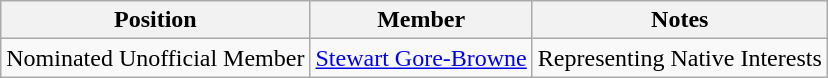<table class="wikitable sortable">
<tr>
<th>Position</th>
<th>Member</th>
<th>Notes</th>
</tr>
<tr>
<td>Nominated Unofficial Member</td>
<td><a href='#'>Stewart Gore-Browne</a></td>
<td>Representing Native Interests</td>
</tr>
</table>
